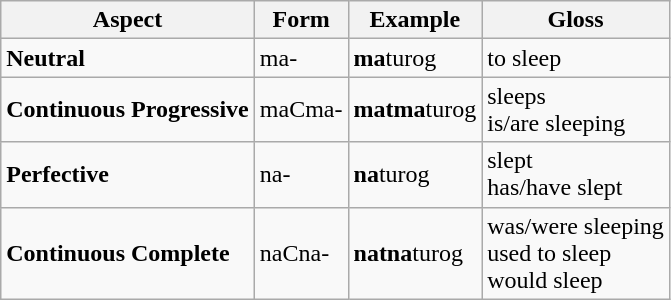<table class="wikitable" align="center">
<tr>
<th>Aspect</th>
<th>Form</th>
<th>Example</th>
<th>Gloss</th>
</tr>
<tr>
<td><strong>Neutral</strong></td>
<td>ma-</td>
<td><strong>ma</strong>turog</td>
<td>to sleep</td>
</tr>
<tr>
<td><strong>Continuous Progressive</strong></td>
<td>maCma-</td>
<td><strong>matma</strong>turog</td>
<td>sleeps<br>is/are sleeping</td>
</tr>
<tr>
<td><strong>Perfective</strong></td>
<td>na-</td>
<td><strong>na</strong>turog</td>
<td>slept<br>has/have slept</td>
</tr>
<tr>
<td><strong>Continuous Complete</strong></td>
<td>naCna-</td>
<td><strong>natna</strong>turog</td>
<td>was/were sleeping<br>used to sleep<br>would sleep</td>
</tr>
</table>
